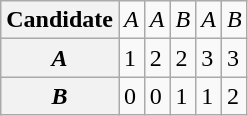<table class="wikitable" border="1">
<tr>
<th>Candidate</th>
<td><em>A</em></td>
<td><em>A</em></td>
<td><em>B</em></td>
<td><em>A</em></td>
<td><em>B</em></td>
</tr>
<tr>
<th><em>A</em></th>
<td>1</td>
<td>2</td>
<td>2</td>
<td>3</td>
<td>3</td>
</tr>
<tr>
<th><em>B</em></th>
<td>0</td>
<td>0</td>
<td>1</td>
<td>1</td>
<td>2</td>
</tr>
</table>
